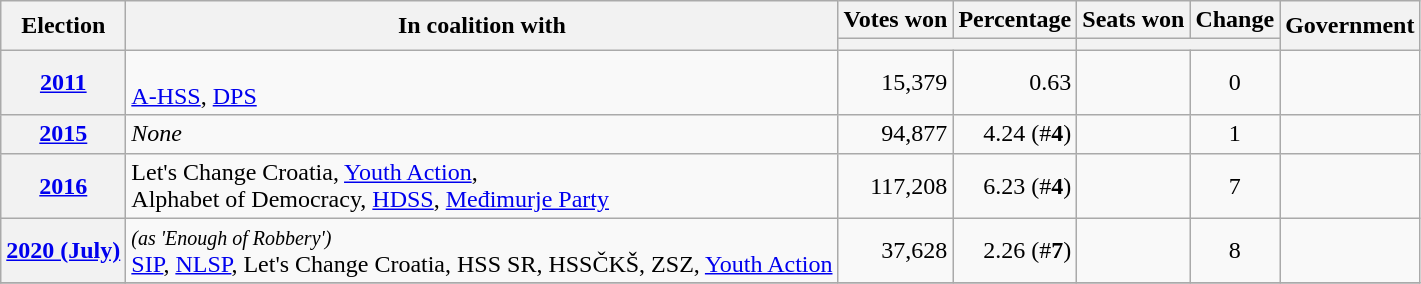<table class="wikitable" style="text-align: left;">
<tr>
<th rowspan="2">Election</th>
<th rowspan="2">In coalition with</th>
<th>Votes won</th>
<th>Percentage</th>
<th>Seats won</th>
<th>Change</th>
<th rowspan="2">Government</th>
</tr>
<tr>
<th colspan="2"></th>
<th colspan="2"></th>
</tr>
<tr>
<th><a href='#'>2011 </a></th>
<td><em></em><br><a href='#'>A-HSS</a>, <a href='#'>DPS</a></td>
<td align="right">15,379</td>
<td align="right">0.63</td>
<td></td>
<td align="center">0</td>
<td></td>
</tr>
<tr>
<th><a href='#'>2015 </a></th>
<td><em>None</em></td>
<td align="right">94,877</td>
<td align="right">4.24 (#<strong>4</strong>)</td>
<td></td>
<td align="center"> 1</td>
<td></td>
</tr>
<tr>
<th><a href='#'>2016 </a></th>
<td>Let's Change Croatia, <a href='#'>Youth Action</a>,<br>Alphabet of Democracy, <a href='#'>HDSS</a>, <a href='#'>Međimurje Party</a></td>
<td align="right">117,208</td>
<td align="right">6.23 (#<strong>4</strong>)</td>
<td></td>
<td align="center"> 7</td>
<td></td>
</tr>
<tr>
<th><a href='#'>2020 (July)</a></th>
<td><em><small>(as 'Enough of Robbery')</small></em><br><a href='#'>SIP</a>, <a href='#'>NLSP</a>, Let's Change Croatia, HSS SR, HSSČKŠ, ZSZ, <a href='#'>Youth Action</a></td>
<td align="right">37,628</td>
<td align="right">2.26 (#<strong>7</strong>)</td>
<td></td>
<td align="center"> 8</td>
<td></td>
</tr>
<tr>
</tr>
</table>
